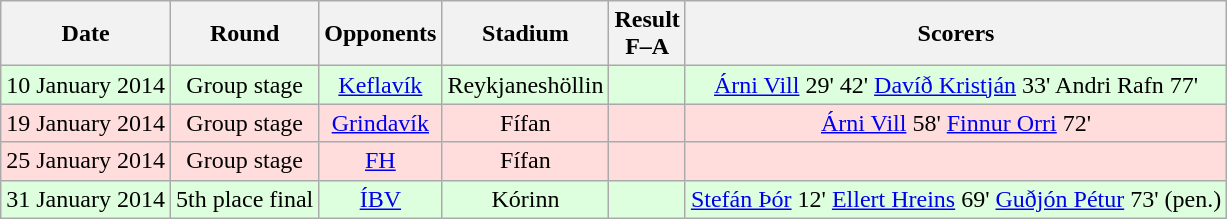<table class="wikitable" style="text-align:center">
<tr>
<th>Date</th>
<th>Round</th>
<th>Opponents</th>
<th>Stadium</th>
<th>Result<br>F–A</th>
<th>Scorers</th>
</tr>
<tr bgcolor="#ddffdd">
<td>10 January 2014</td>
<td>Group stage</td>
<td><a href='#'>Keflavík</a></td>
<td>Reykjaneshöllin</td>
<td></td>
<td><a href='#'>Árni Vill</a> 29' 42' <a href='#'>Davíð Kristján</a> 33' Andri Rafn 77'</td>
</tr>
<tr bgcolor="#ffdddd">
<td>19 January 2014</td>
<td>Group stage</td>
<td><a href='#'>Grindavík</a></td>
<td>Fífan</td>
<td></td>
<td><a href='#'>Árni Vill</a> 58' <a href='#'>Finnur Orri</a> 72'</td>
</tr>
<tr bgcolor="#ffdddd">
<td>25 January 2014</td>
<td>Group stage</td>
<td><a href='#'>FH</a></td>
<td>Fífan</td>
<td></td>
<td></td>
</tr>
<tr bgcolor="#ddffdd">
<td>31 January 2014</td>
<td>5th place final</td>
<td><a href='#'>ÍBV</a></td>
<td>Kórinn</td>
<td></td>
<td><a href='#'>Stefán Þór</a> 12' <a href='#'>Ellert Hreins</a> 69' <a href='#'>Guðjón Pétur</a> 73' (pen.)</td>
</tr>
</table>
